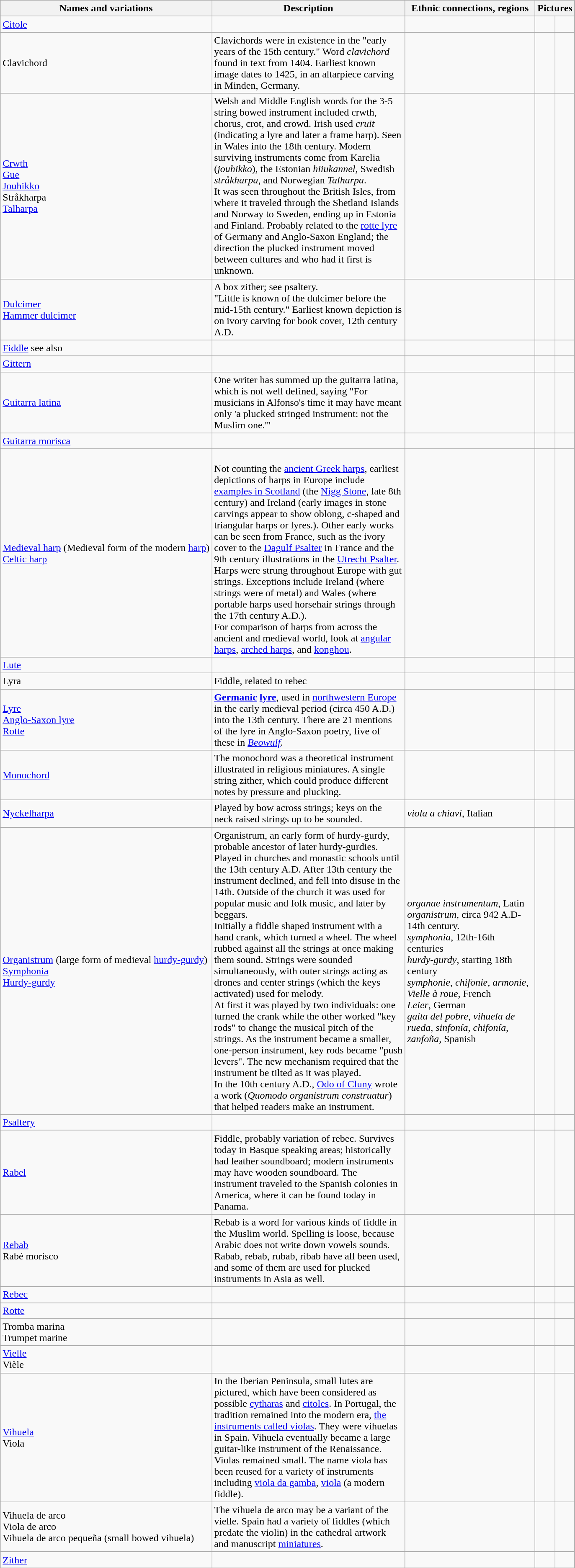<table class="wikitable">
<tr>
<th>Names and variations</th>
<th width=300>Description</th>
<th width=200>Ethnic connections, regions</th>
<th colspan=2>Pictures</th>
</tr>
<tr>
<td><a href='#'>Citole</a></td>
<td></td>
<td></td>
<td></td>
<td></td>
</tr>
<tr>
<td>Clavichord</td>
<td>Clavichords were in existence in the "early years of the 15th century." Word <em>clavichord</em> found in text from 1404. Earliest known image dates to 1425, in an altarpiece carving in Minden, Germany.</td>
<td></td>
<td></td>
<td></td>
</tr>
<tr>
<td><a href='#'>Crwth</a><br><a href='#'>Gue</a><br><a href='#'>Jouhikko</a><br>Stråkharpa<br><a href='#'>Talharpa</a></td>
<td>Welsh and Middle English words for the 3-5 string bowed instrument included crwth, chorus, crot, and crowd. Irish used <em>cruit</em> (indicating a lyre and later a frame harp). Seen in Wales into the 18th century. Modern surviving instruments come from Karelia (<em>jouhikko</em>), the Estonian <em>hiiukannel</em>, Swedish <em>stråkharpa</em>, and Norwegian <em>Talharpa</em>.<br>It was seen throughout the British Isles, from where it traveled through the Shetland Islands and Norway to Sweden, ending up in Estonia and Finland. Probably related to the <a href='#'>rotte lyre</a> of Germany and Anglo-Saxon England; the direction the plucked instrument moved between cultures and who had it first is unknown.</td>
<td></td>
<td></td>
<td></td>
</tr>
<tr>
<td><a href='#'>Dulcimer</a><br><a href='#'>Hammer dulcimer</a></td>
<td>A box zither; see psaltery.<br>"Little is known of the dulcimer before the mid-15th century." Earliest known depiction is on ivory carving for book cover, 12th century A.D.</td>
<td></td>
<td></td>
<td></td>
</tr>
<tr>
<td><a href='#'>Fiddle</a> see also<br></td>
<td></td>
<td></td>
<td></td>
<td></td>
</tr>
<tr>
<td><a href='#'>Gittern</a></td>
<td></td>
<td></td>
<td></td>
<td></td>
</tr>
<tr>
<td><a href='#'>Guitarra latina</a></td>
<td>One writer has summed up the guitarra latina, which is not well defined, saying "For musicians in Alfonso's time it may have meant only 'a plucked stringed instrument: not the Muslim one.'"</td>
<td></td>
<td></td>
<td></td>
</tr>
<tr>
<td><a href='#'>Guitarra morisca</a></td>
<td></td>
<td></td>
<td><br></td>
<td></td>
</tr>
<tr>
<td><a href='#'>Medieval harp</a> (Medieval form of the modern <a href='#'>harp</a>)<br><a href='#'>Celtic harp</a></td>
<td><br>Not counting the <a href='#'>ancient Greek harps</a>, earliest depictions of harps in Europe include <a href='#'>examples in Scotland</a> (the <a href='#'>Nigg Stone</a>, late 8th century) and Ireland (early images in stone carvings appear to show oblong, c-shaped and triangular harps or lyres.). Other early works can be seen from  France, such as the ivory cover to the <a href='#'>Dagulf Psalter</a> in France and the 9th century illustrations in the <a href='#'>Utrecht Psalter</a>.<br>Harps were strung throughout Europe with gut strings. Exceptions include Ireland (where strings were of metal) and Wales (where portable harps used horsehair strings through the 17th century A.D.).<br>For comparison of harps from across the ancient and medieval world, look at <a href='#'>angular harps</a>, <a href='#'>arched harps</a>, and <a href='#'>konghou</a>.</td>
<td></td>
<td></td>
<td></td>
</tr>
<tr>
<td><a href='#'>Lute</a></td>
<td></td>
<td></td>
<td></td>
<td></td>
</tr>
<tr>
<td>Lyra<br></td>
<td>Fiddle, related to rebec</td>
<td></td>
<td></td>
<td></td>
</tr>
<tr>
<td><a href='#'>Lyre</a><br><a href='#'>Anglo-Saxon lyre</a><br><a href='#'>Rotte</a></td>
<td><strong><a href='#'>Germanic</a> <a href='#'>lyre</a></strong>, used in <a href='#'>northwestern Europe</a> in the early medieval period (circa 450 A.D.) into the 13th century. There are 21 mentions of the lyre in Anglo-Saxon poetry, five of these in <em><a href='#'>Beowulf</a></em>.</td>
<td></td>
<td></td>
<td></td>
</tr>
<tr>
<td><a href='#'>Monochord</a></td>
<td>The monochord was a theoretical instrument illustrated in religious miniatures. A single string zither, which could produce different notes by pressure and plucking.</td>
<td></td>
<td></td>
<td></td>
</tr>
<tr>
<td><a href='#'>Nyckelharpa</a></td>
<td>Played by bow across strings; keys on the neck raised strings up to be sounded.</td>
<td><em>viola a chiavi</em>, Italian</td>
<td></td>
<td></td>
</tr>
<tr>
<td><a href='#'>Organistrum</a> (large form of medieval <a href='#'>hurdy-gurdy</a>)<br><a href='#'>Symphonia</a><br><a href='#'>Hurdy-gurdy</a></td>
<td>Organistrum, an early form of hurdy-gurdy, probable ancestor of later hurdy-gurdies. Played in churches and monastic schools until the 13th century A.D. After 13th century the instrument declined, and fell into disuse in the 14th. Outside of the church it was used for popular music and folk music, and later by beggars.<br>Initially a fiddle shaped instrument with a hand crank, which turned a wheel. The wheel rubbed against all the strings at once making them sound. Strings were sounded simultaneously, with outer strings acting as drones and center strings (which the keys activated) used for melody.<br>At first it was played by two individuals: one turned the crank while the other worked "key rods" to change the musical pitch of the strings. As the instrument became a smaller, one-person instrument, key rods became "push levers". The new mechanism required that the instrument be tilted as it was played.<br>In the 10th century A.D., <a href='#'>Odo of Cluny</a> wrote a work (<em>Quomodo organistrum construatur</em>) that helped readers make an instrument.</td>
<td><em>organae instrumentum</em>, Latin<br><em>organistrum</em>, circa 942 A.D-14th century.<br><em>symphonia</em>, 12th-16th centuries<br><em>hurdy-gurdy</em>, starting 18th century<br><em>symphonie</em>, <em>chifonie</em>, <em>armonie</em>, <em>Vielle à roue</em>, French<br><em>Leier</em>, German<br><em>gaita del pobre</em>, <em>vihuela de rueda</em>, <em>sinfonía</em>, <em>chifonía</em>, <em>zanfoña</em>, Spanish</td>
<td></td>
<td><br></td>
</tr>
<tr>
<td><a href='#'>Psaltery</a></td>
<td></td>
<td></td>
<td></td>
<td><br></td>
</tr>
<tr>
<td><a href='#'>Rabel</a></td>
<td>Fiddle, probably variation of rebec. Survives today in Basque speaking areas; historically had leather soundboard; modern instruments may have wooden soundboard. The instrument traveled to the Spanish colonies in America, where it can be found today in Panama.</td>
<td></td>
<td><br></td>
<td></td>
</tr>
<tr>
<td><a href='#'>Rebab</a><br>Rabé morisco</td>
<td>Rebab is a word for various kinds of fiddle in the Muslim world. Spelling is loose, because Arabic does not write down vowels sounds. Rabab, rebab, rubab, ribab have all been used, and some of them are used for plucked instruments in Asia as well.</td>
<td></td>
<td><br></td>
<td><br></td>
</tr>
<tr>
<td><a href='#'>Rebec</a></td>
<td></td>
<td></td>
<td></td>
<td></td>
</tr>
<tr>
<td><a href='#'>Rotte</a></td>
<td></td>
<td></td>
<td></td>
<td></td>
</tr>
<tr>
<td>Tromba marina<br>Trumpet marine</td>
<td></td>
<td></td>
<td></td>
<td></td>
</tr>
<tr>
<td><a href='#'>Vielle</a><br>Vièle</td>
<td></td>
<td></td>
<td></td>
<td></td>
</tr>
<tr>
<td><a href='#'>Vihuela</a><br>Viola</td>
<td>In the Iberian Peninsula, small lutes are pictured, which have been considered as possible <a href='#'>cytharas</a> and <a href='#'>citoles</a>. In Portugal, the tradition remained into the modern era, <a href='#'>the instruments called violas</a>. They were vihuelas in Spain. Vihuela eventually became a large guitar-like instrument of the Renaissance. Violas remained small. The name viola has been reused for a variety of instruments including <a href='#'>viola da gamba</a>, <a href='#'>viola</a> (a modern fiddle).</td>
<td></td>
<td></td>
<td></td>
</tr>
<tr>
<td>Vihuela de arco<br>Viola de arco<br>Vihuela de arco pequeña (small bowed vihuela)</td>
<td>The vihuela de arco may be a variant of the vielle. Spain had a variety of fiddles (which predate the violin) in the cathedral artwork and manuscript <a href='#'>miniatures</a>.</td>
<td></td>
<td></td>
<td><br></td>
</tr>
<tr>
<td><a href='#'>Zither</a></td>
<td></td>
<td></td>
<td></td>
<td></td>
</tr>
</table>
